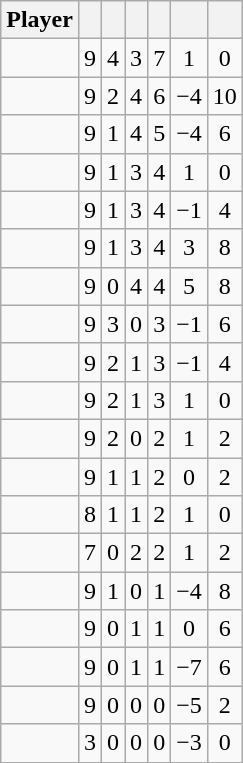<table class="wikitable sortable" style="text-align:center;">
<tr>
<th>Player</th>
<th></th>
<th></th>
<th></th>
<th></th>
<th data-sort-type="number"></th>
<th></th>
</tr>
<tr>
<td></td>
<td>9</td>
<td>4</td>
<td>3</td>
<td>7</td>
<td>1</td>
<td>0</td>
</tr>
<tr>
<td></td>
<td>9</td>
<td>2</td>
<td>4</td>
<td>6</td>
<td>−4</td>
<td>10</td>
</tr>
<tr>
<td></td>
<td>9</td>
<td>1</td>
<td>4</td>
<td>5</td>
<td>−4</td>
<td>6</td>
</tr>
<tr>
<td></td>
<td>9</td>
<td>1</td>
<td>3</td>
<td>4</td>
<td>1</td>
<td>0</td>
</tr>
<tr>
<td></td>
<td>9</td>
<td>1</td>
<td>3</td>
<td>4</td>
<td>−1</td>
<td>4</td>
</tr>
<tr>
<td></td>
<td>9</td>
<td>1</td>
<td>3</td>
<td>4</td>
<td>3</td>
<td>8</td>
</tr>
<tr>
<td></td>
<td>9</td>
<td>0</td>
<td>4</td>
<td>4</td>
<td>5</td>
<td>8</td>
</tr>
<tr>
<td></td>
<td>9</td>
<td>3</td>
<td>0</td>
<td>3</td>
<td>−1</td>
<td>6</td>
</tr>
<tr>
<td></td>
<td>9</td>
<td>2</td>
<td>1</td>
<td>3</td>
<td>−1</td>
<td>4</td>
</tr>
<tr>
<td></td>
<td>9</td>
<td>2</td>
<td>1</td>
<td>3</td>
<td>1</td>
<td>0</td>
</tr>
<tr>
<td></td>
<td>9</td>
<td>2</td>
<td>0</td>
<td>2</td>
<td>1</td>
<td>2</td>
</tr>
<tr>
<td></td>
<td>9</td>
<td>1</td>
<td>1</td>
<td>2</td>
<td>0</td>
<td>2</td>
</tr>
<tr>
<td></td>
<td>8</td>
<td>1</td>
<td>1</td>
<td>2</td>
<td>1</td>
<td>0</td>
</tr>
<tr>
<td></td>
<td>7</td>
<td>0</td>
<td>2</td>
<td>2</td>
<td>1</td>
<td>2</td>
</tr>
<tr>
<td></td>
<td>9</td>
<td>1</td>
<td>0</td>
<td>1</td>
<td>−4</td>
<td>8</td>
</tr>
<tr>
<td></td>
<td>9</td>
<td>0</td>
<td>1</td>
<td>1</td>
<td>0</td>
<td>6</td>
</tr>
<tr>
<td></td>
<td>9</td>
<td>0</td>
<td>1</td>
<td>1</td>
<td>−7</td>
<td>6</td>
</tr>
<tr>
<td></td>
<td>9</td>
<td>0</td>
<td>0</td>
<td>0</td>
<td>−5</td>
<td>2</td>
</tr>
<tr>
<td></td>
<td>3</td>
<td>0</td>
<td>0</td>
<td>0</td>
<td>−3</td>
<td>0</td>
</tr>
<tr>
</tr>
</table>
